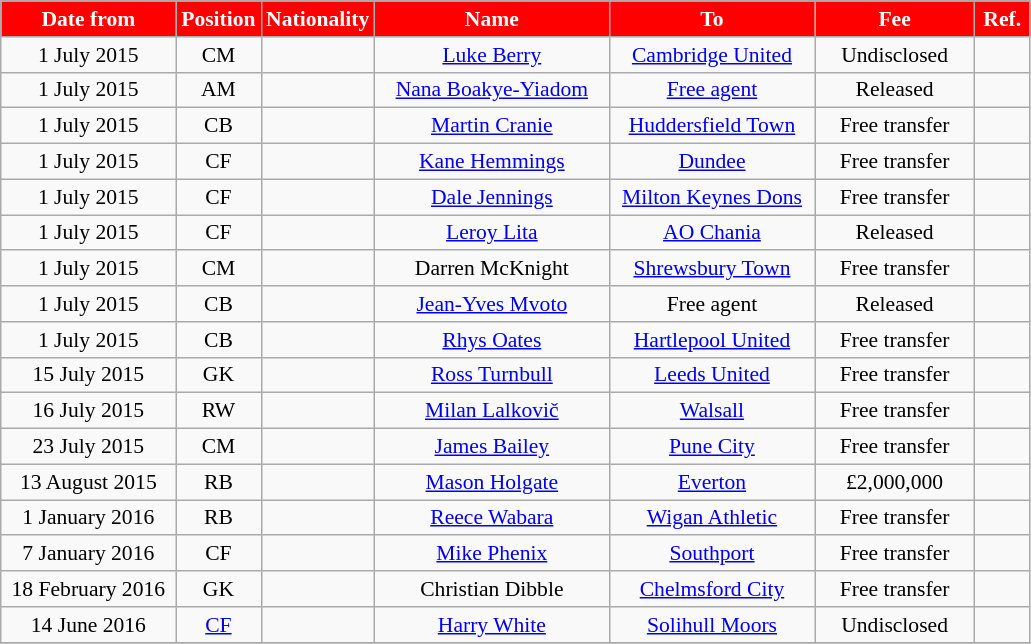<table class="wikitable"  style="text-align:center; font-size:90%; ">
<tr>
<th style="background:#FF0000; color:white; width:110px;">Date from</th>
<th style="background:#FF0000; color:white; width:50px;">Position</th>
<th style="background:#FF0000; color:white; width:50px;">Nationality</th>
<th style="background:#FF0000; color:white; width:150px;">Name</th>
<th style="background:#FF0000; color:white; width:130px;">To</th>
<th style="background:#FF0000; color:white; width:100px;">Fee</th>
<th style="background:#FF0000; color:white; width:30px;">Ref.</th>
</tr>
<tr>
<td>1 July 2015</td>
<td>CM</td>
<td></td>
<td><a href='#'>Luke Berry</a></td>
<td><a href='#'>Cambridge United</a></td>
<td>Undisclosed</td>
<td></td>
</tr>
<tr>
<td>1 July 2015</td>
<td>AM</td>
<td></td>
<td><a href='#'>Nana Boakye-Yiadom</a></td>
<td><a href='#'>Free agent</a></td>
<td>Released</td>
<td></td>
</tr>
<tr>
<td>1 July 2015</td>
<td>CB</td>
<td></td>
<td><a href='#'>Martin Cranie</a></td>
<td><a href='#'>Huddersfield Town</a></td>
<td>Free transfer</td>
<td></td>
</tr>
<tr>
<td>1 July 2015</td>
<td>CF</td>
<td></td>
<td><a href='#'>Kane Hemmings</a></td>
<td><a href='#'>Dundee</a></td>
<td>Free transfer</td>
<td></td>
</tr>
<tr>
<td>1 July 2015</td>
<td>CF</td>
<td></td>
<td><a href='#'>Dale Jennings</a></td>
<td><a href='#'>Milton Keynes Dons</a></td>
<td>Free transfer</td>
<td></td>
</tr>
<tr>
<td>1 July 2015</td>
<td>CF</td>
<td></td>
<td><a href='#'>Leroy Lita</a></td>
<td><a href='#'>AO Chania</a></td>
<td>Released</td>
<td></td>
</tr>
<tr>
<td>1 July 2015</td>
<td>CM</td>
<td></td>
<td>Darren McKnight</td>
<td><a href='#'>Shrewsbury Town</a></td>
<td>Free transfer</td>
<td></td>
</tr>
<tr>
<td>1 July 2015</td>
<td>CB</td>
<td></td>
<td><a href='#'>Jean-Yves Mvoto</a></td>
<td>Free agent</td>
<td>Released</td>
<td></td>
</tr>
<tr>
<td>1 July 2015</td>
<td>CB</td>
<td></td>
<td><a href='#'>Rhys Oates</a></td>
<td><a href='#'>Hartlepool United</a></td>
<td>Free transfer</td>
<td></td>
</tr>
<tr>
<td>15 July 2015</td>
<td>GK</td>
<td></td>
<td><a href='#'>Ross Turnbull</a></td>
<td><a href='#'>Leeds United</a></td>
<td>Free transfer</td>
<td></td>
</tr>
<tr>
<td>16 July 2015</td>
<td>RW</td>
<td></td>
<td><a href='#'>Milan Lalkovič</a></td>
<td><a href='#'>Walsall</a></td>
<td>Free transfer</td>
<td></td>
</tr>
<tr>
<td>23 July 2015</td>
<td>CM</td>
<td></td>
<td><a href='#'>James Bailey</a></td>
<td><a href='#'>Pune City</a></td>
<td>Free transfer</td>
<td></td>
</tr>
<tr>
<td>13 August 2015</td>
<td>RB</td>
<td></td>
<td><a href='#'>Mason Holgate</a></td>
<td><a href='#'>Everton</a></td>
<td>£2,000,000</td>
<td></td>
</tr>
<tr>
<td>1 January 2016</td>
<td>RB</td>
<td></td>
<td><a href='#'>Reece Wabara</a></td>
<td><a href='#'>Wigan Athletic</a></td>
<td>Free transfer</td>
<td></td>
</tr>
<tr>
<td>7 January 2016</td>
<td>CF</td>
<td></td>
<td><a href='#'>Mike Phenix</a></td>
<td><a href='#'>Southport</a></td>
<td>Free transfer</td>
<td></td>
</tr>
<tr>
<td>18 February 2016</td>
<td>GK</td>
<td></td>
<td>Christian Dibble</td>
<td><a href='#'>Chelmsford City</a></td>
<td>Free transfer</td>
<td></td>
</tr>
<tr>
<td>14 June 2016</td>
<td><a href='#'>CF</a></td>
<td></td>
<td><a href='#'>Harry White</a></td>
<td><a href='#'>Solihull Moors</a></td>
<td>Undisclosed</td>
<td></td>
</tr>
<tr>
</tr>
</table>
